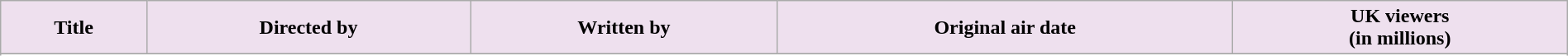<table class="wikitable plainrowheaders" style="width: 100%; margin-right: 0;">
<tr>
<th style="background: #eee0ee;">Title</th>
<th style="background: #eee0ee;">Directed by</th>
<th style="background: #eee0ee;">Written by</th>
<th style="background: #eee0ee;">Original air date</th>
<th style="background: #eee0ee;">UK viewers<br>(in millions)</th>
</tr>
<tr>
</tr>
<tr>
</tr>
</table>
